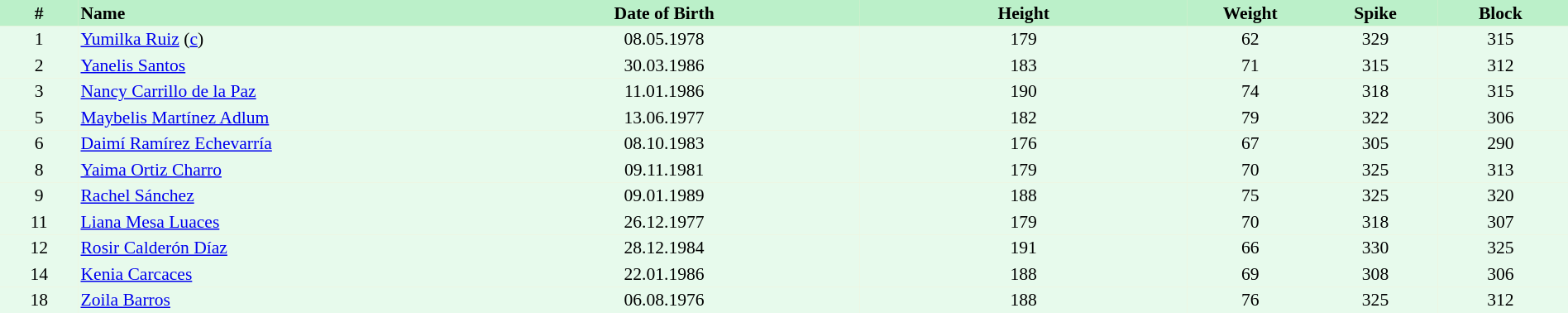<table border=0 cellpadding=2 cellspacing=0  |- bgcolor=#FFECCE style="text-align:center; font-size:90%;" width=100%>
<tr bgcolor=#BBF0C9>
<th width=5%>#</th>
<th width=25% align=left>Name</th>
<th width=25%>Date of Birth</th>
<th width=21%>Height</th>
<th width=8%>Weight</th>
<th width=8%>Spike</th>
<th width=8%>Block</th>
<th></th>
</tr>
<tr bgcolor=#E7FAEC>
<td>1</td>
<td align=left><a href='#'>Yumilka Ruiz</a> (<a href='#'>c</a>)</td>
<td>08.05.1978</td>
<td>179</td>
<td>62</td>
<td>329</td>
<td>315</td>
<td></td>
</tr>
<tr bgcolor=#E7FAEC>
<td>2</td>
<td align=left><a href='#'>Yanelis Santos</a></td>
<td>30.03.1986</td>
<td>183</td>
<td>71</td>
<td>315</td>
<td>312</td>
<td></td>
</tr>
<tr bgcolor=#E7FAEC>
<td>3</td>
<td align=left><a href='#'>Nancy Carrillo de la Paz</a></td>
<td>11.01.1986</td>
<td>190</td>
<td>74</td>
<td>318</td>
<td>315</td>
<td></td>
</tr>
<tr bgcolor=#E7FAEC>
<td>5</td>
<td align=left><a href='#'>Maybelis Martínez Adlum</a></td>
<td>13.06.1977</td>
<td>182</td>
<td>79</td>
<td>322</td>
<td>306</td>
<td></td>
</tr>
<tr bgcolor=#E7FAEC>
<td>6</td>
<td align=left><a href='#'>Daimí Ramírez Echevarría</a></td>
<td>08.10.1983</td>
<td>176</td>
<td>67</td>
<td>305</td>
<td>290</td>
<td></td>
</tr>
<tr bgcolor=#E7FAEC>
<td>8</td>
<td align=left><a href='#'>Yaima Ortiz Charro</a></td>
<td>09.11.1981</td>
<td>179</td>
<td>70</td>
<td>325</td>
<td>313</td>
<td></td>
</tr>
<tr bgcolor=#E7FAEC>
<td>9</td>
<td align=left><a href='#'>Rachel Sánchez</a></td>
<td>09.01.1989</td>
<td>188</td>
<td>75</td>
<td>325</td>
<td>320</td>
<td></td>
</tr>
<tr bgcolor=#E7FAEC>
<td>11</td>
<td align=left><a href='#'>Liana Mesa Luaces</a></td>
<td>26.12.1977</td>
<td>179</td>
<td>70</td>
<td>318</td>
<td>307</td>
<td></td>
</tr>
<tr bgcolor=#E7FAEC>
<td>12</td>
<td align=left><a href='#'>Rosir Calderón Díaz</a></td>
<td>28.12.1984</td>
<td>191</td>
<td>66</td>
<td>330</td>
<td>325</td>
<td></td>
</tr>
<tr bgcolor=#E7FAEC>
<td>14</td>
<td align=left><a href='#'>Kenia Carcaces</a></td>
<td>22.01.1986</td>
<td>188</td>
<td>69</td>
<td>308</td>
<td>306</td>
<td></td>
</tr>
<tr bgcolor=#E7FAEC>
<td>18</td>
<td align=left><a href='#'>Zoila Barros</a></td>
<td>06.08.1976</td>
<td>188</td>
<td>76</td>
<td>325</td>
<td>312</td>
<td></td>
</tr>
</table>
